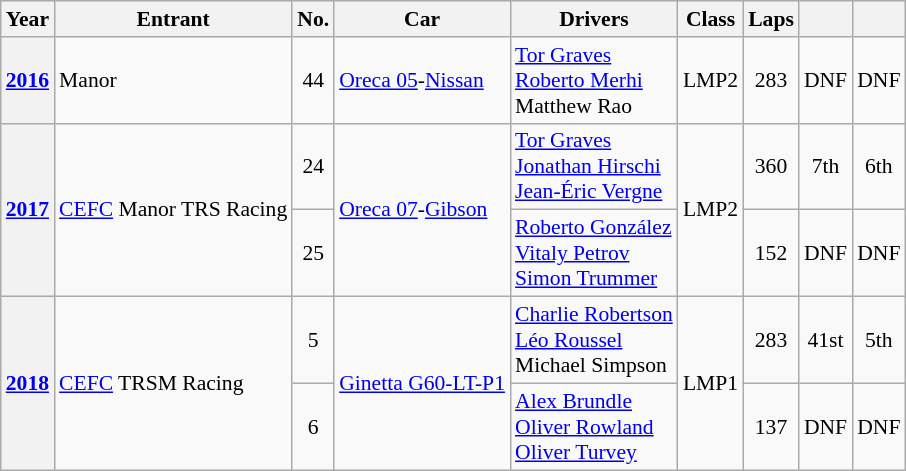<table class="wikitable" style="font-size:90%">
<tr>
<th>Year</th>
<th>Entrant</th>
<th>No.</th>
<th>Car</th>
<th>Drivers</th>
<th>Class</th>
<th>Laps</th>
<th></th>
<th></th>
</tr>
<tr align="center">
<th><a href='#'>2016</a></th>
<td align=left> Manor</td>
<td>44</td>
<td align=left><a href='#'>Oreca 05</a>-<a href='#'>Nissan</a></td>
<td align=left> <a href='#'>Tor Graves</a><br> <a href='#'>Roberto Merhi</a><br> Matthew Rao</td>
<td>LMP2</td>
<td>283</td>
<td>DNF</td>
<td>DNF</td>
</tr>
<tr align="center">
<th rowspan=2><a href='#'>2017</a></th>
<td rowspan=2 align=left> <a href='#'>CEFC</a> Manor TRS Racing</td>
<td>24</td>
<td rowspan=2 align=left><a href='#'>Oreca 07</a>-<a href='#'>Gibson</a></td>
<td align=left> <a href='#'>Tor Graves</a><br> <a href='#'>Jonathan Hirschi</a><br> <a href='#'>Jean-Éric Vergne</a></td>
<td rowspan=2>LMP2</td>
<td>360</td>
<td>7th</td>
<td>6th</td>
</tr>
<tr align="center">
<td>25</td>
<td align=left> <a href='#'>Roberto González</a><br> <a href='#'>Vitaly Petrov</a><br> <a href='#'>Simon Trummer</a></td>
<td>152</td>
<td>DNF</td>
<td>DNF</td>
</tr>
<tr align="center">
<th rowspan=2><a href='#'>2018</a></th>
<td rowspan=2 align=left> <a href='#'>CEFC</a> TRSM Racing</td>
<td>5</td>
<td rowspan=2 align=left><a href='#'>Ginetta G60-LT-P1</a></td>
<td align=left> <a href='#'>Charlie Robertson</a><br> <a href='#'>Léo Roussel</a><br> Michael Simpson</td>
<td rowspan=2>LMP1</td>
<td>283</td>
<td>41st</td>
<td>5th</td>
</tr>
<tr align="center">
<td>6</td>
<td align=left> <a href='#'>Alex Brundle</a><br> <a href='#'>Oliver Rowland</a><br> <a href='#'>Oliver Turvey</a></td>
<td>137</td>
<td>DNF</td>
<td>DNF</td>
</tr>
</table>
